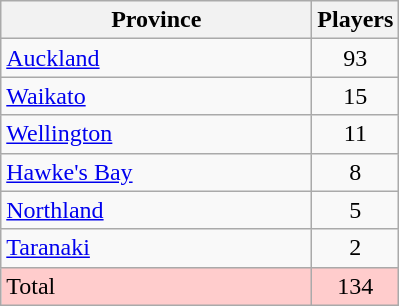<table class="wikitable" style="text-align:center;">
<tr>
<th width=200>Province</th>
<th width=15 abbr="Players">Players</th>
</tr>
<tr>
<td style="text-align:left;"><a href='#'>Auckland</a></td>
<td>93</td>
</tr>
<tr>
<td style="text-align:left;"><a href='#'>Waikato</a></td>
<td>15</td>
</tr>
<tr>
<td style="text-align:left;"><a href='#'>Wellington</a></td>
<td>11</td>
</tr>
<tr>
<td style="text-align:left;"><a href='#'>Hawke's Bay</a></td>
<td>8</td>
</tr>
<tr>
<td style="text-align:left;"><a href='#'>Northland</a></td>
<td>5</td>
</tr>
<tr>
<td style="text-align:left;"><a href='#'>Taranaki</a></td>
<td>2</td>
</tr>
<tr style="background: #FFCCCC;">
<td style="text-align:left;">Total</td>
<td>134</td>
</tr>
</table>
